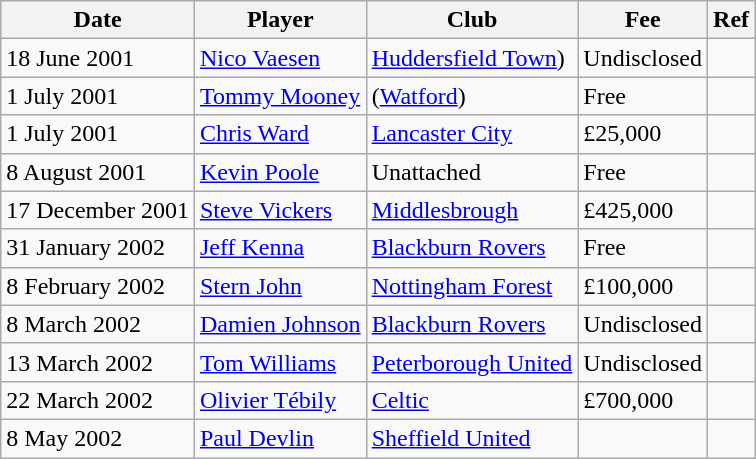<table class="wikitable" style="text-align: left">
<tr>
<th>Date</th>
<th>Player</th>
<th>Club</th>
<th>Fee</th>
<th>Ref</th>
</tr>
<tr>
<td>18 June 2001</td>
<td><a href='#'>Nico Vaesen</a></td>
<td><a href='#'>Huddersfield Town</a>)</td>
<td>Undisclosed</td>
<td style="text-align: center"></td>
</tr>
<tr>
<td>1 July 2001</td>
<td><a href='#'>Tommy Mooney</a></td>
<td>(<a href='#'>Watford</a>)</td>
<td>Free</td>
<td style="text-align: center"></td>
</tr>
<tr>
<td>1 July 2001</td>
<td><a href='#'>Chris Ward</a></td>
<td><a href='#'>Lancaster City</a></td>
<td>£25,000</td>
<td style="text-align: center"></td>
</tr>
<tr>
<td>8 August 2001</td>
<td><a href='#'>Kevin Poole</a></td>
<td>Unattached</td>
<td>Free</td>
<td style="text-align: center"></td>
</tr>
<tr>
<td>17 December 2001</td>
<td><a href='#'>Steve Vickers</a></td>
<td><a href='#'>Middlesbrough</a></td>
<td>£425,000</td>
<td style="text-align: center"></td>
</tr>
<tr>
<td>31 January 2002</td>
<td><a href='#'>Jeff Kenna</a></td>
<td><a href='#'>Blackburn Rovers</a></td>
<td>Free</td>
<td style="text-align: center"></td>
</tr>
<tr>
<td>8 February 2002</td>
<td><a href='#'>Stern John</a></td>
<td><a href='#'>Nottingham Forest</a></td>
<td>£100,000</td>
<td style="text-align: center"></td>
</tr>
<tr>
<td>8 March 2002</td>
<td><a href='#'>Damien Johnson</a></td>
<td><a href='#'>Blackburn Rovers</a></td>
<td>Undisclosed</td>
<td style="text-align: center"></td>
</tr>
<tr>
<td>13 March 2002</td>
<td><a href='#'>Tom Williams</a></td>
<td><a href='#'>Peterborough United</a></td>
<td>Undisclosed</td>
<td style="text-align: center"></td>
</tr>
<tr>
<td>22 March 2002</td>
<td><a href='#'>Olivier Tébily</a></td>
<td><a href='#'>Celtic</a></td>
<td>£700,000</td>
<td style="text-align: center"></td>
</tr>
<tr>
<td>8 May 2002</td>
<td><a href='#'>Paul Devlin</a></td>
<td><a href='#'>Sheffield United</a></td>
<td></td>
<td style="text-align: center"></td>
</tr>
</table>
